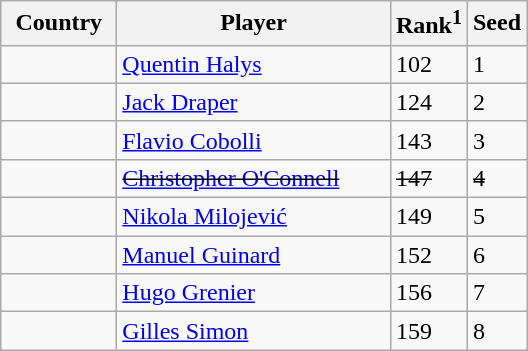<table class="sortable wikitable">
<tr>
<th width="70">Country</th>
<th width="175">Player</th>
<th>Rank<sup>1</sup></th>
<th>Seed</th>
</tr>
<tr>
<td></td>
<td><a href='#'>Quentin Halys</a></td>
<td>102</td>
<td>1</td>
</tr>
<tr>
<td></td>
<td><a href='#'>Jack Draper</a></td>
<td>124</td>
<td>2</td>
</tr>
<tr>
<td></td>
<td><a href='#'>Flavio Cobolli</a></td>
<td>143</td>
<td>3</td>
</tr>
<tr>
<td><s></s></td>
<td><s><a href='#'>Christopher O'Connell</a></s></td>
<td><s>147</s></td>
<td><s>4</s></td>
</tr>
<tr>
<td></td>
<td><a href='#'>Nikola Milojević</a></td>
<td>149</td>
<td>5</td>
</tr>
<tr>
<td></td>
<td><a href='#'>Manuel Guinard</a></td>
<td>152</td>
<td>6</td>
</tr>
<tr>
<td></td>
<td><a href='#'>Hugo Grenier</a></td>
<td>156</td>
<td>7</td>
</tr>
<tr>
<td></td>
<td><a href='#'>Gilles Simon</a></td>
<td>159</td>
<td>8</td>
</tr>
</table>
